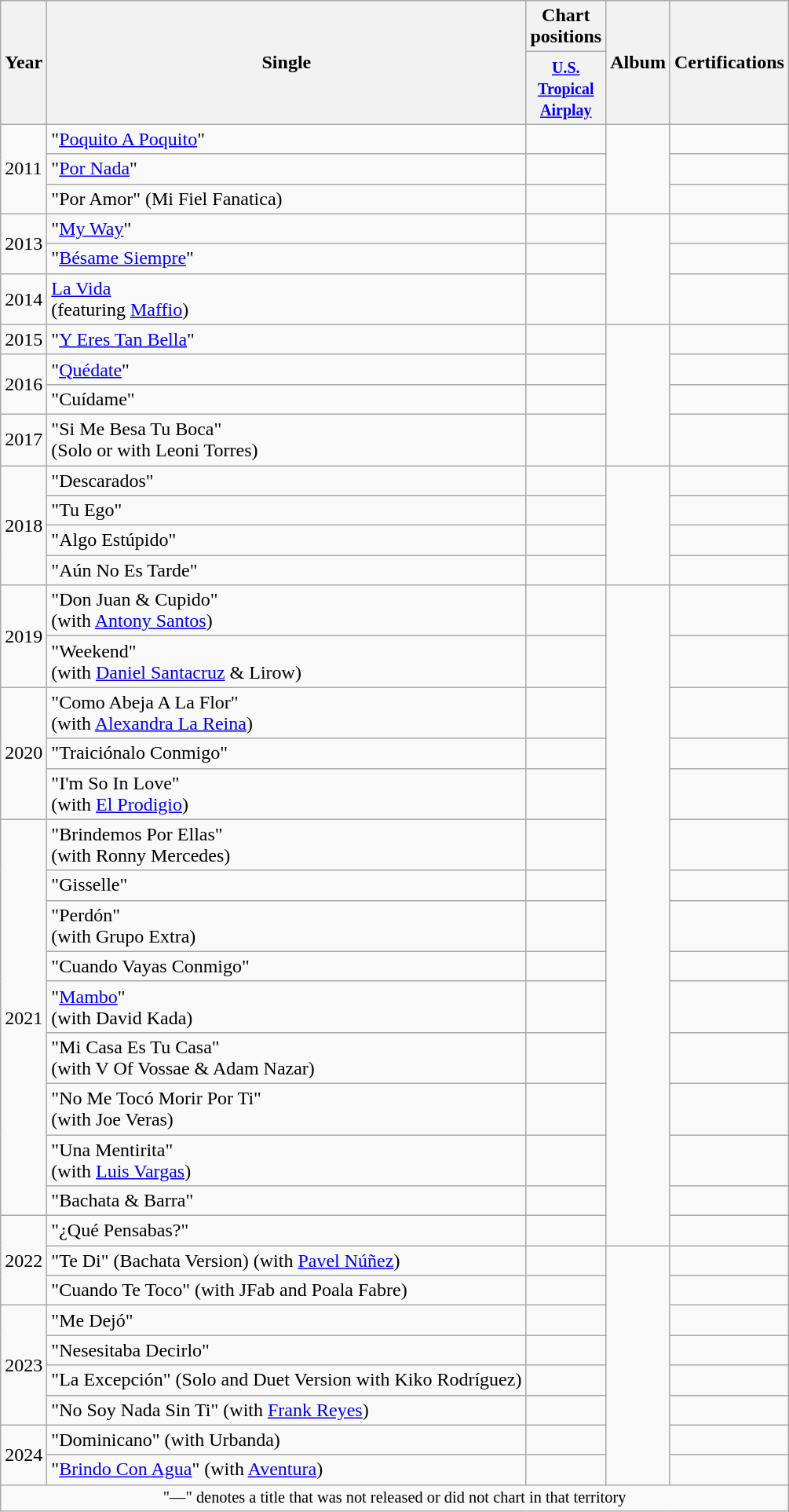<table class="wikitable">
<tr>
<th rowspan="2">Year</th>
<th rowspan="2">Single</th>
<th colspan="1">Chart positions</th>
<th rowspan="2">Album</th>
<th rowspan="2">Certifications</th>
</tr>
<tr>
<th width="35"><small><a href='#'>U.S. Tropical Airplay</a></small><br></th>
</tr>
<tr>
<td align="left"rowspan="3">2011</td>
<td>"<a href='#'>Poquito A Poquito</a>"</td>
<td></td>
<td align="left"rowspan="3"></td>
<td></td>
</tr>
<tr>
<td>"<a href='#'>Por Nada</a>"</td>
<td></td>
<td></td>
</tr>
<tr>
<td>"Por Amor" (Mi Fiel Fanatica)</td>
<td></td>
<td></td>
</tr>
<tr>
<td align="left" rowspan="2">2013</td>
<td>"<a href='#'>My Way</a>"</td>
<td></td>
<td align="left" rowspan="3"></td>
<td></td>
</tr>
<tr>
<td>"<a href='#'>Bésame Siempre</a>"</td>
<td></td>
<td></td>
</tr>
<tr>
<td align="left">2014</td>
<td><a href='#'>La Vida</a> <br><span>(featuring <a href='#'>Maffio</a>)</span></td>
<td></td>
<td></td>
</tr>
<tr>
<td align="left">2015</td>
<td>"<a href='#'>Y Eres Tan Bella</a>"</td>
<td></td>
<td align="left" rowspan="4"></td>
<td></td>
</tr>
<tr>
<td align="left" rowspan="2">2016</td>
<td>"<a href='#'>Quédate</a>"</td>
<td></td>
<td></td>
</tr>
<tr>
<td>"Cuídame"</td>
<td></td>
<td></td>
</tr>
<tr>
<td align="left">2017</td>
<td>"Si Me Besa Tu Boca" <br><span>(Solo or with Leoni Torres)</span></td>
<td></td>
<td></td>
</tr>
<tr>
<td align="left" rowspan="4">2018</td>
<td>"Descarados"</td>
<td></td>
<td align="left" rowspan="4"></td>
<td></td>
</tr>
<tr>
<td>"Tu Ego"</td>
<td></td>
<td></td>
</tr>
<tr>
<td>"Algo Estúpido"</td>
<td></td>
<td></td>
</tr>
<tr>
<td>"Aún No Es Tarde"</td>
<td></td>
<td></td>
</tr>
<tr>
<td align="left" rowspan="2">2019</td>
<td>"Don Juan & Cupido" <br><span>(with <a href='#'>Antony Santos</a>)</span></td>
<td></td>
<td align="left" rowspan="15"></td>
<td></td>
</tr>
<tr>
<td>"Weekend" <br><span>(with <a href='#'>Daniel Santacruz</a> & Lirow)</span></td>
<td></td>
<td></td>
</tr>
<tr>
<td align="left" rowspan="3">2020</td>
<td>"Como Abeja A La Flor" <br><span>(with <a href='#'>Alexandra La Reina</a>)</span></td>
<td></td>
<td></td>
</tr>
<tr>
<td>"Traiciónalo Conmigo"</td>
<td></td>
<td></td>
</tr>
<tr>
<td>"I'm So In Love" <br><span>(with <a href='#'>El Prodigio</a>)</span></td>
<td></td>
<td></td>
</tr>
<tr>
<td align="left" rowspan="9">2021</td>
<td>"Brindemos Por Ellas" <br><span>(with Ronny Mercedes)</span></td>
<td></td>
<td></td>
</tr>
<tr>
<td>"Gisselle"</td>
<td></td>
<td></td>
</tr>
<tr>
<td>"Perdón" <br><span>(with Grupo Extra)</span></td>
<td></td>
<td></td>
</tr>
<tr>
<td>"Cuando Vayas Conmigo"</td>
<td></td>
<td></td>
</tr>
<tr>
<td>"<a href='#'>Mambo</a>" <br><span>(with David Kada)</span></td>
<td></td>
<td></td>
</tr>
<tr>
<td>"Mi Casa Es Tu Casa" <br><span>(with V Of Vossae & Adam Nazar)</span></td>
<td></td>
<td></td>
</tr>
<tr>
<td>"No Me Tocó Morir Por Ti" <br><span>(with Joe Veras)</span></td>
<td></td>
<td></td>
</tr>
<tr>
<td>"Una Mentirita" <br><span>(with <a href='#'>Luis Vargas</a>)</span></td>
<td></td>
<td></td>
</tr>
<tr>
<td>"Bachata & Barra"</td>
<td></td>
<td></td>
</tr>
<tr>
<td align="left" rowspan="3">2022</td>
<td>"¿Qué Pensabas?"</td>
<td></td>
<td></td>
</tr>
<tr>
<td>"Te Di" <span>(Bachata Version) (with <a href='#'>Pavel Núñez</a>)</span></td>
<td></td>
<td rowspan="8"></td>
<td></td>
</tr>
<tr>
<td>"Cuando Te Toco" <span>(with JFab and Poala Fabre)</span></td>
<td></td>
<td></td>
</tr>
<tr>
<td align="left" rowspan="4">2023</td>
<td>"Me Dejó"</td>
<td></td>
<td></td>
</tr>
<tr>
<td>"Nesesitaba Decirlo"</td>
<td></td>
<td></td>
</tr>
<tr>
<td>"La Excepción" <span>(Solo and Duet Version with Kiko Rodríguez)</span></td>
<td></td>
<td></td>
</tr>
<tr>
<td>"No Soy Nada Sin Ti" <span>(with <a href='#'>Frank Reyes</a>)</span></td>
<td></td>
<td></td>
</tr>
<tr>
<td align="left" rowspan="2">2024</td>
<td>"Dominicano" <span>(with Urbanda)</span></td>
<td></td>
<td></td>
</tr>
<tr>
<td>"<a href='#'>Brindo Con Agua</a>" <span>(with <a href='#'>Aventura</a>)</span></td>
<td></td>
<td></td>
</tr>
<tr>
<td colspan="14" style="text-align:center; font-size:85%">"—" denotes a title that was not released or did not chart in that territory</td>
</tr>
</table>
